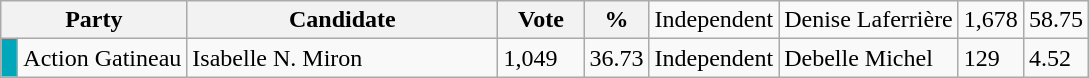<table class="wikitable">
<tr>
<th bgcolor="#DDDDFF" width="100px" colspan="2">Party</th>
<th bgcolor="#DDDDFF" width="200px">Candidate</th>
<th bgcolor="#DDDDFF" width="50px">Vote</th>
<th bgcolor="#DDDDFF" width="30px">%<br></th>
<td>Independent</td>
<td>Denise Laferrière</td>
<td>1,678</td>
<td>58.75</td>
</tr>
<tr>
<td bgcolor=#00a7ba> </td>
<td>Action Gatineau</td>
<td>Isabelle N. Miron</td>
<td>1,049</td>
<td>36.73<br></td>
<td>Independent</td>
<td>Debelle Michel</td>
<td>129</td>
<td>4.52</td>
</tr>
</table>
